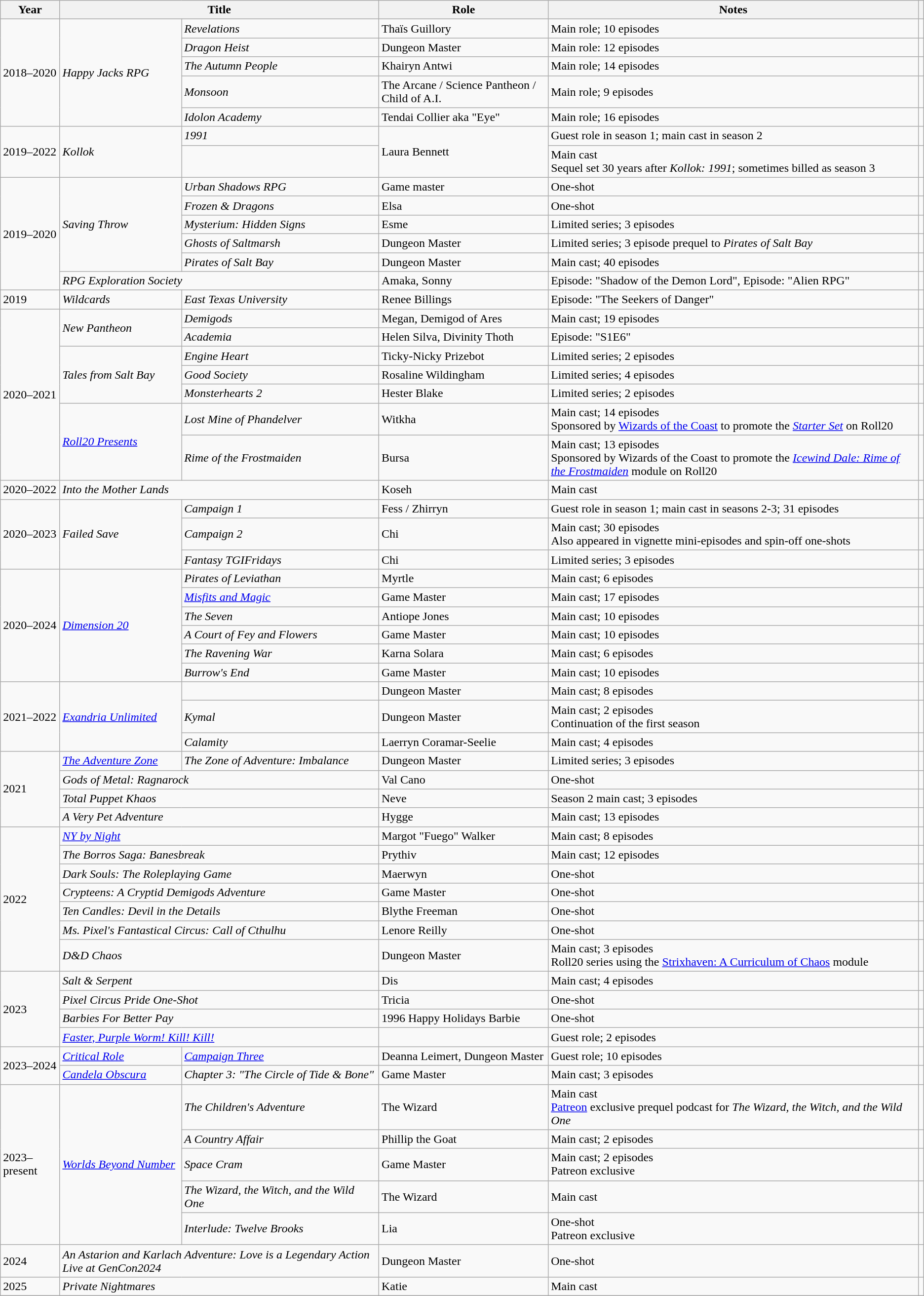<table class="wikitable sortable">
<tr>
<th>Year</th>
<th colspan="2">Title</th>
<th>Role</th>
<th class="unsortable">Notes</th>
<th class="unsortable"></th>
</tr>
<tr>
<td rowspan="5">2018–2020</td>
<td rowspan="5"><em>Happy Jacks RPG</em></td>
<td><em>Revelations</em></td>
<td>Thaïs Guillory</td>
<td>Main role; 10 episodes</td>
<td></td>
</tr>
<tr>
<td><em>Dragon Heist</em></td>
<td>Dungeon Master</td>
<td>Main role: 12 episodes</td>
<td></td>
</tr>
<tr>
<td><em>The Autumn People</em></td>
<td>Khairyn Antwi</td>
<td>Main role; 14 episodes</td>
<td></td>
</tr>
<tr>
<td><em>Monsoon</em></td>
<td>The Arcane / Science Pantheon / Child of A.I.</td>
<td>Main role; 9 episodes</td>
<td></td>
</tr>
<tr>
<td><em>Idolon Academy</em></td>
<td>Tendai Collier aka "Eye"</td>
<td>Main role; 16 episodes</td>
<td></td>
</tr>
<tr>
<td rowspan="2">2019–2022</td>
<td rowspan="2"><em>Kollok</em></td>
<td><em>1991</em></td>
<td rowspan="2">Laura Bennett</td>
<td>Guest role in season 1; main cast in season 2</td>
<td></td>
</tr>
<tr>
<td></td>
<td>Main cast <br>Sequel set 30 years after <em>Kollok: 1991</em>; sometimes billed as season 3</td>
<td></td>
</tr>
<tr>
<td rowspan="6">2019–2020</td>
<td rowspan="5"><em>Saving Throw</em></td>
<td><em>Urban Shadows RPG</em></td>
<td>Game master</td>
<td>One-shot</td>
<td></td>
</tr>
<tr>
<td><em>Frozen & Dragons</em></td>
<td>Elsa</td>
<td>One-shot</td>
<td></td>
</tr>
<tr>
<td><em>Mysterium: Hidden Signs</em></td>
<td>Esme</td>
<td>Limited series; 3 episodes</td>
<td></td>
</tr>
<tr>
<td><em>Ghosts of Saltmarsh</em></td>
<td>Dungeon Master</td>
<td>Limited series; 3 episode prequel to <em>Pirates of Salt Bay</em></td>
<td></td>
</tr>
<tr>
<td><em>Pirates of Salt Bay</em></td>
<td>Dungeon Master</td>
<td>Main cast; 40 episodes</td>
<td></td>
</tr>
<tr>
<td colspan="2"><em>RPG Exploration Society</em></td>
<td>Amaka, Sonny</td>
<td>Episode: "Shadow of the Demon Lord", Episode: "Alien RPG"</td>
<td></td>
</tr>
<tr>
<td>2019</td>
<td><em>Wildcards</em></td>
<td><em>East Texas University</em></td>
<td>Renee Billings</td>
<td>Episode: "The Seekers of Danger"</td>
<td></td>
</tr>
<tr>
<td rowspan="7">2020–2021</td>
<td rowspan="2"><em>New Pantheon</em></td>
<td><em>Demigods</em></td>
<td>Megan, Demigod of Ares</td>
<td>Main cast; 19 episodes</td>
<td></td>
</tr>
<tr>
<td><em>Academia</em></td>
<td>Helen Silva, Divinity Thoth</td>
<td>Episode: "S1E6"</td>
<td></td>
</tr>
<tr>
<td rowspan="3"><em>Tales from Salt Bay</em></td>
<td><em>Engine Heart</em></td>
<td>Ticky-Nicky Prizebot</td>
<td>Limited series; 2 episodes</td>
<td></td>
</tr>
<tr>
<td><em>Good Society</em></td>
<td>Rosaline Wildingham</td>
<td>Limited series; 4 episodes</td>
<td></td>
</tr>
<tr>
<td><em>Monsterhearts 2</em></td>
<td>Hester Blake</td>
<td>Limited series; 2 episodes</td>
<td></td>
</tr>
<tr>
<td rowspan="2"><em><a href='#'>Roll20 Presents</a></em></td>
<td><em>Lost Mine of Phandelver</em></td>
<td>Witkha</td>
<td>Main cast; 14 episodes <br>Sponsored by <a href='#'>Wizards of the Coast</a> to promote the <em><a href='#'>Starter Set</a></em> on Roll20</td>
<td></td>
</tr>
<tr>
<td><em>Rime of the Frostmaiden</em></td>
<td>Bursa</td>
<td>Main cast; 13 episodes <br>Sponsored by Wizards of the Coast to promote the <em><a href='#'>Icewind Dale: Rime of the Frostmaiden</a></em> module on Roll20</td>
<td></td>
</tr>
<tr>
<td>2020–2022</td>
<td colspan="2"><em>Into the Mother Lands</em></td>
<td>Koseh</td>
<td>Main cast</td>
<td></td>
</tr>
<tr>
<td rowspan="3">2020–2023</td>
<td rowspan="3"><em>Failed Save</em></td>
<td><em>Campaign 1</em></td>
<td>Fess / Zhirryn</td>
<td>Guest role in season 1; main cast in seasons 2-3; 31 episodes</td>
<td></td>
</tr>
<tr>
<td><em>Campaign 2</em></td>
<td>Chi</td>
<td>Main cast; 30 episodes<br>Also appeared in vignette mini-episodes and spin-off one-shots</td>
<td></td>
</tr>
<tr>
<td><em>Fantasy TGIFridays</em></td>
<td>Chi</td>
<td>Limited series; 3 episodes</td>
<td></td>
</tr>
<tr>
<td rowspan="6">2020–2024</td>
<td rowspan="6"><em><a href='#'>Dimension 20</a></em></td>
<td><em>Pirates of Leviathan</em></td>
<td>Myrtle</td>
<td>Main cast; 6 episodes</td>
<td></td>
</tr>
<tr>
<td><em><a href='#'>Misfits and Magic</a></em></td>
<td>Game Master</td>
<td>Main cast; 17 episodes</td>
<td></td>
</tr>
<tr>
<td><em>The Seven</em></td>
<td>Antiope Jones</td>
<td>Main cast; 10 episodes</td>
<td></td>
</tr>
<tr>
<td><em>A Court of Fey and Flowers</em></td>
<td>Game Master</td>
<td>Main cast; 10 episodes</td>
<td></td>
</tr>
<tr>
<td><em>The Ravening War</em></td>
<td>Karna Solara</td>
<td>Main cast; 6 episodes</td>
<td></td>
</tr>
<tr>
<td><em>Burrow's End</em></td>
<td>Game Master</td>
<td>Main cast; 10 episodes</td>
<td></td>
</tr>
<tr>
<td rowspan="3">2021–2022</td>
<td rowspan="3"><em><a href='#'>Exandria Unlimited</a></em></td>
<td></td>
<td>Dungeon Master</td>
<td>Main cast; 8 episodes</td>
<td></td>
</tr>
<tr>
<td><em>Kymal</em></td>
<td>Dungeon Master</td>
<td>Main cast; 2 episodes<br>Continuation of the first season</td>
<td></td>
</tr>
<tr>
<td><em>Calamity</em></td>
<td>Laerryn Coramar-Seelie</td>
<td>Main cast; 4 episodes</td>
<td></td>
</tr>
<tr>
<td rowspan="4">2021</td>
<td><em><a href='#'>The Adventure Zone</a></em></td>
<td><em>The Zone of Adventure: Imbalance</em></td>
<td>Dungeon Master</td>
<td>Limited series; 3 episodes</td>
<td></td>
</tr>
<tr>
<td colspan="2"><em>Gods of Metal: Ragnarock</em></td>
<td>Val Cano</td>
<td>One-shot</td>
<td></td>
</tr>
<tr>
<td colspan="2"><em>Total Puppet Khaos</em></td>
<td>Neve</td>
<td>Season 2 main cast; 3 episodes</td>
<td></td>
</tr>
<tr>
<td colspan="2"><em>A Very Pet Adventure</em></td>
<td>Hygge</td>
<td>Main cast; 13 episodes</td>
<td></td>
</tr>
<tr>
<td rowspan="7">2022</td>
<td colspan="2"><em><a href='#'>NY by Night</a></em></td>
<td>Margot "Fuego" Walker</td>
<td>Main cast; 8 episodes</td>
<td></td>
</tr>
<tr>
<td colspan="2"><em>The Borros Saga: Banesbreak</em></td>
<td>Prythiv</td>
<td>Main cast; 12 episodes</td>
<td></td>
</tr>
<tr>
<td colspan="2"><em>Dark Souls: The Roleplaying Game</em></td>
<td>Maerwyn</td>
<td>One-shot</td>
<td></td>
</tr>
<tr>
<td colspan="2"><em>Crypteens: A Cryptid Demigods Adventure</em></td>
<td>Game Master</td>
<td>One-shot</td>
<td></td>
</tr>
<tr>
<td colspan="2"><em>Ten Candles: Devil in the Details</em></td>
<td>Blythe Freeman</td>
<td>One-shot</td>
<td></td>
</tr>
<tr>
<td colspan="2"><em>Ms. Pixel's Fantastical Circus: Call of Cthulhu</em></td>
<td>Lenore Reilly</td>
<td>One-shot</td>
<td></td>
</tr>
<tr>
<td colspan="2"><em>D&D Chaos</em></td>
<td>Dungeon Master</td>
<td>Main cast; 3 episodes<br>Roll20 series using the <a href='#'>Strixhaven: A Curriculum of Chaos</a> module</td>
<td></td>
</tr>
<tr>
<td rowspan="4">2023</td>
<td colspan="2"><em>Salt & Serpent</em></td>
<td>Dis</td>
<td>Main cast; 4 episodes</td>
<td></td>
</tr>
<tr>
<td colspan="2"><em>Pixel Circus Pride One-Shot</em></td>
<td>Tricia</td>
<td>One-shot</td>
<td></td>
</tr>
<tr>
<td colspan="2"><em>Barbies For Better Pay</em></td>
<td>1996 Happy Holidays Barbie</td>
<td>One-shot</td>
<td></td>
</tr>
<tr>
<td colspan="2"><em><a href='#'>Faster, Purple Worm! Kill! Kill!</a></em></td>
<td></td>
<td>Guest role; 2 episodes</td>
<td></td>
</tr>
<tr>
<td rowspan="2">2023–2024</td>
<td><em><a href='#'>Critical Role</a></em></td>
<td><em><a href='#'>Campaign Three</a></em></td>
<td>Deanna Leimert, Dungeon Master</td>
<td>Guest role; 10 episodes</td>
<td></td>
</tr>
<tr>
<td><em><a href='#'>Candela Obscura</a></em></td>
<td><em>Chapter 3: "The Circle of Tide & Bone"</em></td>
<td>Game Master</td>
<td>Main cast; 3 episodes</td>
<td></td>
</tr>
<tr>
<td rowspan="5">2023–present</td>
<td rowspan="5"><em><a href='#'>Worlds Beyond Number</a></em></td>
<td><em>The Children's Adventure</em></td>
<td>The Wizard</td>
<td>Main cast<br><a href='#'>Patreon</a> exclusive prequel podcast for <em>The Wizard, the Witch, and the Wild One</em></td>
<td></td>
</tr>
<tr>
<td><em>A Country Affair</em></td>
<td>Phillip the Goat</td>
<td>Main cast; 2 episodes</td>
<td></td>
</tr>
<tr>
<td><em>Space Cram</em></td>
<td>Game Master</td>
<td>Main cast; 2 episodes<br>Patreon exclusive</td>
<td></td>
</tr>
<tr>
<td><em>The Wizard, the Witch, and the Wild One</em></td>
<td>The Wizard</td>
<td>Main cast</td>
<td></td>
</tr>
<tr>
<td><em>Interlude: Twelve Brooks</em></td>
<td>Lia</td>
<td>One-shot<br>Patreon exclusive</td>
<td></td>
</tr>
<tr>
<td>2024</td>
<td colspan="2"><em>An Astarion and Karlach Adventure: Love is a Legendary Action Live at GenCon2024</em></td>
<td>Dungeon Master</td>
<td>One-shot</td>
<td></td>
</tr>
<tr>
<td>2025</td>
<td colspan="2"><em>Private Nightmares</em></td>
<td>Katie</td>
<td>Main cast</td>
<td></td>
</tr>
<tr>
</tr>
</table>
